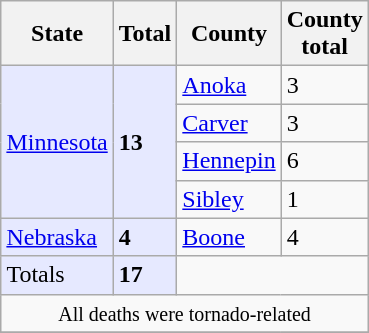<table class="wikitable" style="margin:0 0 0.5em 1em;float:right;">
<tr>
<th><strong>State</strong></th>
<th><strong>Total</strong></th>
<th><strong>County</strong></th>
<th><strong>County<br>total</strong></th>
</tr>
<tr>
<td rowspan=4 bgcolor="#e6e9ff"><a href='#'>Minnesota</a></td>
<td rowspan=4 bgcolor="#e6e9ff"><strong>13</strong></td>
<td><a href='#'>Anoka</a></td>
<td>3</td>
</tr>
<tr>
<td><a href='#'>Carver</a></td>
<td>3</td>
</tr>
<tr>
<td><a href='#'>Hennepin</a></td>
<td>6</td>
</tr>
<tr>
<td><a href='#'>Sibley</a></td>
<td>1</td>
</tr>
<tr>
<td rowspan=1 bgcolor="#e6e9ff"><a href='#'>Nebraska</a></td>
<td rowspan=1 bgcolor="#e6e9ff"><strong>4</strong></td>
<td><a href='#'>Boone</a></td>
<td>4</td>
</tr>
<tr>
<td bgcolor="#e6e9ff">Totals</td>
<td bgcolor="#e6e9ff"><strong>17</strong></td>
<td colspan=2></td>
</tr>
<tr>
<td colspan=4 align=center><small>All deaths were tornado-related</small></td>
</tr>
<tr>
</tr>
</table>
